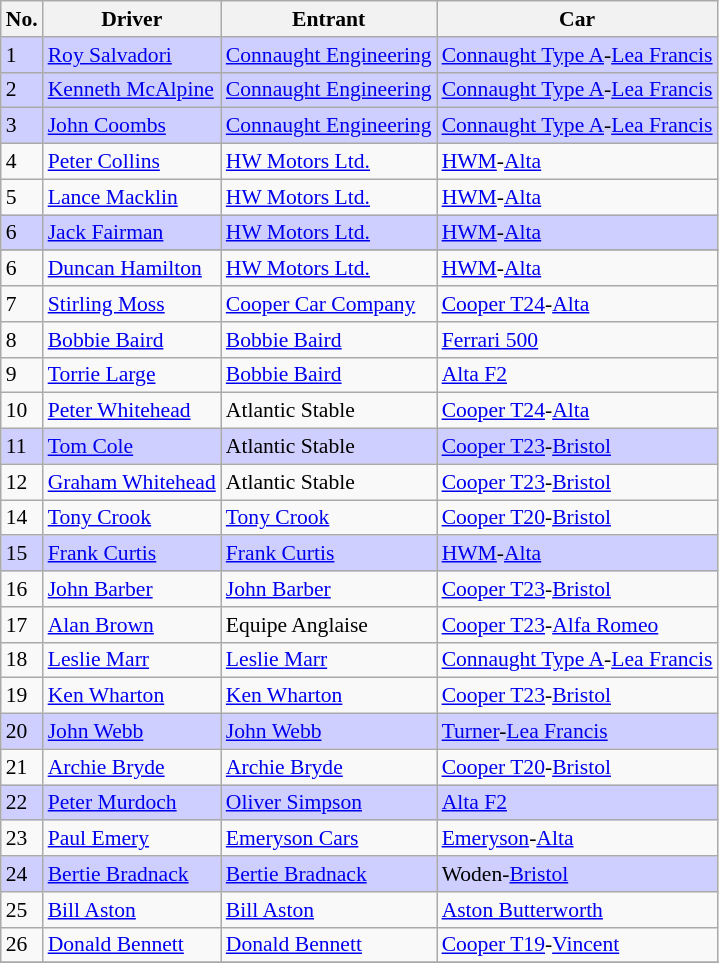<table class="wikitable" style="font-size: 90%;">
<tr>
<th>No.</th>
<th>Driver</th>
<th>Entrant</th>
<th>Car</th>
</tr>
<tr style="background-color: #CFCFFF">
<td>1</td>
<td> <a href='#'>Roy Salvadori</a></td>
<td><a href='#'>Connaught Engineering</a></td>
<td><a href='#'>Connaught Type A</a>-<a href='#'>Lea Francis</a></td>
</tr>
<tr style="background-color: #CFCFFF">
<td>2</td>
<td> <a href='#'>Kenneth McAlpine</a></td>
<td><a href='#'>Connaught Engineering</a></td>
<td><a href='#'>Connaught Type A</a>-<a href='#'>Lea Francis</a></td>
</tr>
<tr style="background-color: #CFCFFF">
<td>3</td>
<td> <a href='#'>John Coombs</a></td>
<td><a href='#'>Connaught Engineering</a></td>
<td><a href='#'>Connaught Type A</a>-<a href='#'>Lea Francis</a></td>
</tr>
<tr>
<td>4</td>
<td> <a href='#'>Peter Collins</a></td>
<td><a href='#'>HW Motors Ltd.</a></td>
<td><a href='#'>HWM</a>-<a href='#'>Alta</a></td>
</tr>
<tr>
<td>5</td>
<td> <a href='#'>Lance Macklin</a></td>
<td><a href='#'>HW Motors Ltd.</a></td>
<td><a href='#'>HWM</a>-<a href='#'>Alta</a></td>
</tr>
<tr style="background-color: #CFCFFF">
<td>6</td>
<td> <a href='#'>Jack Fairman</a></td>
<td><a href='#'>HW Motors Ltd.</a></td>
<td><a href='#'>HWM</a>-<a href='#'>Alta</a></td>
</tr>
<tr>
</tr>
<tr>
<td>6</td>
<td> <a href='#'>Duncan Hamilton</a></td>
<td><a href='#'>HW Motors Ltd.</a></td>
<td><a href='#'>HWM</a>-<a href='#'>Alta</a></td>
</tr>
<tr>
<td>7</td>
<td> <a href='#'>Stirling Moss</a></td>
<td><a href='#'>Cooper Car Company</a></td>
<td><a href='#'>Cooper T24</a>-<a href='#'>Alta</a></td>
</tr>
<tr>
<td>8</td>
<td> <a href='#'>Bobbie Baird</a></td>
<td><a href='#'>Bobbie Baird</a></td>
<td><a href='#'>Ferrari 500</a></td>
</tr>
<tr>
<td>9</td>
<td> <a href='#'>Torrie Large</a></td>
<td><a href='#'>Bobbie Baird</a></td>
<td><a href='#'>Alta F2</a></td>
</tr>
<tr>
<td>10</td>
<td> <a href='#'>Peter Whitehead</a></td>
<td>Atlantic Stable</td>
<td><a href='#'>Cooper T24</a>-<a href='#'>Alta</a></td>
</tr>
<tr style="background-color: #CFCFFF">
<td>11</td>
<td> <a href='#'>Tom Cole</a></td>
<td>Atlantic Stable</td>
<td><a href='#'>Cooper T23</a>-<a href='#'>Bristol</a></td>
</tr>
<tr>
<td>12</td>
<td> <a href='#'>Graham Whitehead</a></td>
<td>Atlantic Stable</td>
<td><a href='#'>Cooper T23</a>-<a href='#'>Bristol</a></td>
</tr>
<tr>
<td>14</td>
<td> <a href='#'>Tony Crook</a></td>
<td><a href='#'>Tony Crook</a></td>
<td><a href='#'>Cooper T20</a>-<a href='#'>Bristol</a></td>
</tr>
<tr style="background-color: #CFCFFF">
<td>15</td>
<td> <a href='#'>Frank Curtis</a></td>
<td><a href='#'>Frank Curtis</a></td>
<td><a href='#'>HWM</a>-<a href='#'>Alta</a></td>
</tr>
<tr>
<td>16</td>
<td> <a href='#'>John Barber</a></td>
<td><a href='#'>John Barber</a></td>
<td><a href='#'>Cooper T23</a>-<a href='#'>Bristol</a></td>
</tr>
<tr>
<td>17</td>
<td> <a href='#'>Alan Brown</a></td>
<td>Equipe Anglaise</td>
<td><a href='#'>Cooper T23</a>-<a href='#'>Alfa Romeo</a></td>
</tr>
<tr>
<td>18</td>
<td> <a href='#'>Leslie Marr</a></td>
<td><a href='#'>Leslie Marr</a></td>
<td><a href='#'>Connaught Type A</a>-<a href='#'>Lea Francis</a></td>
</tr>
<tr>
<td>19</td>
<td> <a href='#'>Ken Wharton</a></td>
<td><a href='#'>Ken Wharton</a></td>
<td><a href='#'>Cooper T23</a>-<a href='#'>Bristol</a></td>
</tr>
<tr style="background-color: #CFCFFF">
<td>20</td>
<td> <a href='#'>John Webb</a></td>
<td><a href='#'>John Webb</a></td>
<td><a href='#'>Turner</a>-<a href='#'>Lea Francis</a></td>
</tr>
<tr>
<td>21</td>
<td> <a href='#'>Archie Bryde</a></td>
<td><a href='#'>Archie Bryde</a></td>
<td><a href='#'>Cooper T20</a>-<a href='#'>Bristol</a></td>
</tr>
<tr style="background-color: #CFCFFF">
<td>22</td>
<td> <a href='#'>Peter Murdoch</a></td>
<td><a href='#'>Oliver Simpson</a></td>
<td><a href='#'>Alta F2</a></td>
</tr>
<tr>
<td>23</td>
<td> <a href='#'>Paul Emery</a></td>
<td><a href='#'>Emeryson Cars</a></td>
<td><a href='#'>Emeryson</a>-<a href='#'>Alta</a></td>
</tr>
<tr style="background-color: #CFCFFF">
<td>24</td>
<td> <a href='#'>Bertie Bradnack</a></td>
<td><a href='#'>Bertie Bradnack</a></td>
<td>Woden-<a href='#'>Bristol</a></td>
</tr>
<tr>
<td>25</td>
<td> <a href='#'>Bill Aston</a></td>
<td><a href='#'>Bill Aston</a></td>
<td><a href='#'>Aston Butterworth</a></td>
</tr>
<tr>
<td>26</td>
<td> <a href='#'>Donald Bennett</a></td>
<td><a href='#'>Donald Bennett</a></td>
<td><a href='#'>Cooper T19</a>-<a href='#'>Vincent</a></td>
</tr>
<tr>
</tr>
</table>
